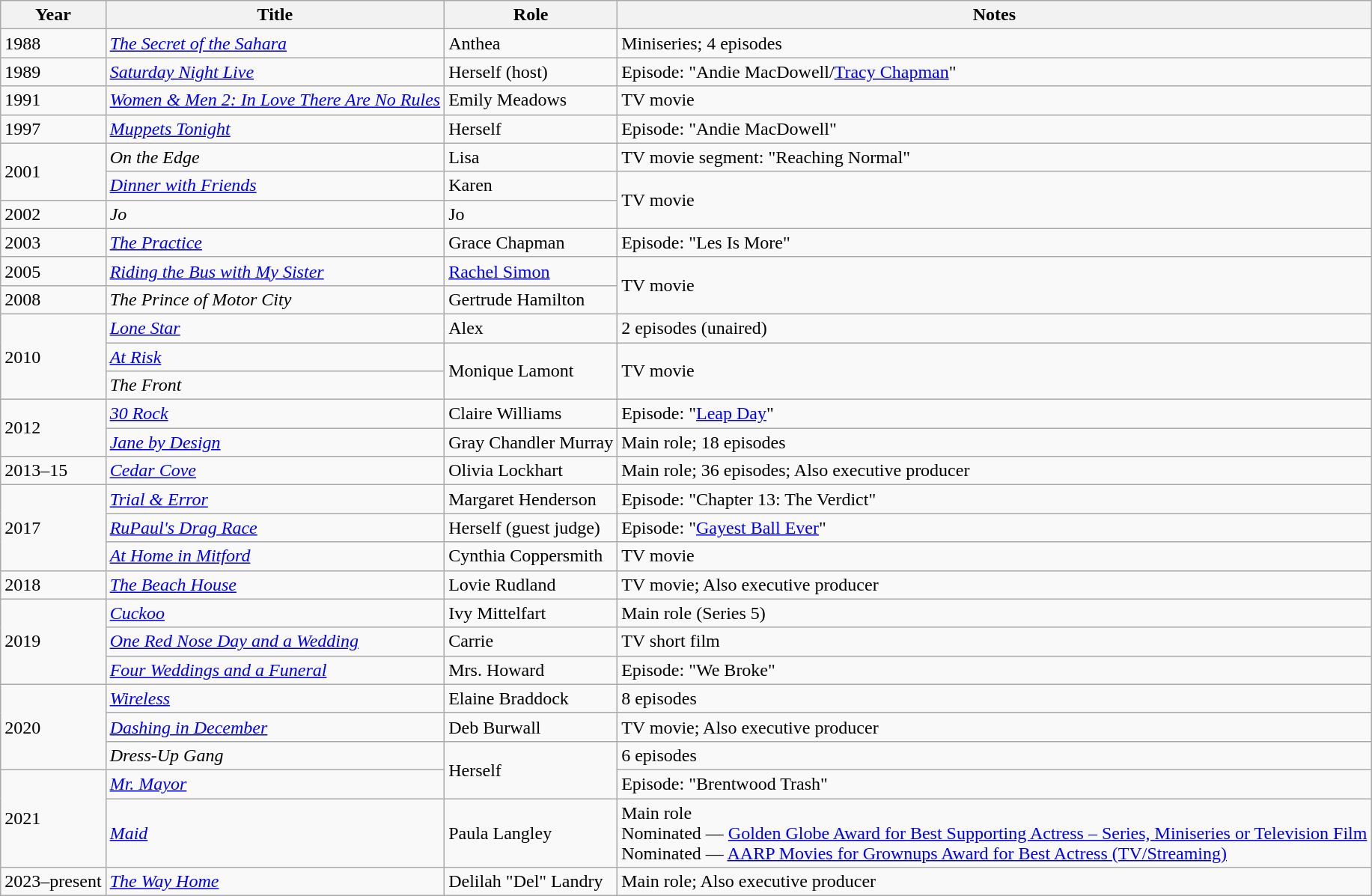<table class="wikitable sortable">
<tr>
<th>Year</th>
<th>Title</th>
<th>Role</th>
<th class="unsortable">Notes</th>
</tr>
<tr>
<td>1988</td>
<td><em><a href='#'>The Secret of the Sahara</a></em></td>
<td>Anthea</td>
<td>Miniseries; 4 episodes</td>
</tr>
<tr>
<td>1989</td>
<td><em><a href='#'>Saturday Night Live</a></em></td>
<td>Herself (host)</td>
<td>Episode: "Andie MacDowell/<a href='#'>Tracy Chapman</a>"</td>
</tr>
<tr>
<td>1991</td>
<td><em><a href='#'>Women & Men 2: In Love There Are No Rules</a></em></td>
<td>Emily Meadows</td>
<td>TV movie</td>
</tr>
<tr>
<td>1997</td>
<td><em><a href='#'>Muppets Tonight</a></em></td>
<td>Herself</td>
<td>Episode: "Andie MacDowell"</td>
</tr>
<tr>
<td rowspan=2>2001</td>
<td><em>On the Edge</em></td>
<td>Lisa</td>
<td>TV movie segment: "Reaching Normal"</td>
</tr>
<tr>
<td><em><a href='#'>Dinner with Friends</a></em></td>
<td>Karen</td>
<td rowspan="2">TV movie</td>
</tr>
<tr>
<td>2002</td>
<td><em>Jo</em></td>
<td>Jo</td>
</tr>
<tr>
<td>2003</td>
<td><em><a href='#'>The Practice</a></em></td>
<td>Grace Chapman</td>
<td>Episode: "Les Is More"</td>
</tr>
<tr>
<td>2005</td>
<td><em><a href='#'>Riding the Bus with My Sister</a></em></td>
<td><a href='#'>Rachel Simon</a></td>
<td rowspan="2">TV movie</td>
</tr>
<tr>
<td>2008</td>
<td><em>The Prince of Motor City</em></td>
<td>Gertrude Hamilton</td>
</tr>
<tr>
<td rowspan="3">2010</td>
<td><em><a href='#'>Lone Star</a></em></td>
<td>Alex</td>
<td>2 episodes (unaired)</td>
</tr>
<tr>
<td><em><a href='#'>At Risk</a></em></td>
<td rowspan="2">Monique Lamont</td>
<td rowspan="2">TV movie</td>
</tr>
<tr>
<td><em>The Front</em></td>
</tr>
<tr>
<td rowspan="2">2012</td>
<td><em><a href='#'>30 Rock</a></em></td>
<td>Claire Williams</td>
<td>Episode: "<a href='#'>Leap Day</a>"</td>
</tr>
<tr>
<td><em><a href='#'>Jane by Design</a></em></td>
<td>Gray Chandler Murray</td>
<td>Main role; 18 episodes</td>
</tr>
<tr>
<td>2013–15</td>
<td><em><a href='#'>Cedar Cove</a></em></td>
<td>Olivia Lockhart</td>
<td>Main role; 36 episodes; Also executive producer</td>
</tr>
<tr>
<td rowspan="3">2017</td>
<td><em><a href='#'>Trial & Error</a></em></td>
<td>Margaret Henderson</td>
<td>Episode: "Chapter 13: The Verdict"</td>
</tr>
<tr>
<td><em><a href='#'>RuPaul's Drag Race</a></em></td>
<td>Herself (guest judge)</td>
<td>Episode: "<a href='#'>Gayest Ball Ever</a>"</td>
</tr>
<tr>
<td><em><a href='#'>At Home in Mitford</a></em></td>
<td>Cynthia Coppersmith</td>
<td>TV movie</td>
</tr>
<tr>
<td>2018</td>
<td><em><a href='#'>The Beach House</a></em></td>
<td>Lovie Rudland</td>
<td>TV movie; Also executive producer</td>
</tr>
<tr>
<td rowspan="3">2019</td>
<td><em><a href='#'>Cuckoo</a></em></td>
<td>Ivy Mittelfart</td>
<td>Main role (Series 5)</td>
</tr>
<tr>
<td><em><a href='#'>One Red Nose Day and a Wedding</a></em></td>
<td>Carrie</td>
<td>TV short film</td>
</tr>
<tr>
<td><em><a href='#'>Four Weddings and a Funeral</a></em></td>
<td>Mrs. Howard</td>
<td>Episode: "We Broke"</td>
</tr>
<tr>
<td rowspan="3">2020</td>
<td><em><a href='#'>Wireless</a></em></td>
<td>Elaine Braddock</td>
<td>8 episodes</td>
</tr>
<tr>
<td><em><a href='#'>Dashing in December</a></em></td>
<td>Deb Burwall</td>
<td>TV movie; Also executive producer</td>
</tr>
<tr>
<td><em>Dress-Up Gang</em></td>
<td rowspan="2">Herself</td>
<td>6 episodes</td>
</tr>
<tr>
<td rowspan="2">2021</td>
<td><em><a href='#'>Mr. Mayor</a></em></td>
<td>Episode: "Brentwood Trash"</td>
</tr>
<tr>
<td><em><a href='#'>Maid</a></em></td>
<td>Paula Langley</td>
<td>Main role<br>Nominated — <a href='#'>Golden Globe Award for Best Supporting Actress – Series, Miniseries or Television Film</a><br>Nominated — <a href='#'>AARP Movies for Grownups Award for Best Actress (TV/Streaming)</a></td>
</tr>
<tr>
<td>2023–present</td>
<td><em><a href='#'>The Way Home</a></em></td>
<td>Delilah "Del" Landry</td>
<td>Main role; Also executive producer</td>
</tr>
</table>
